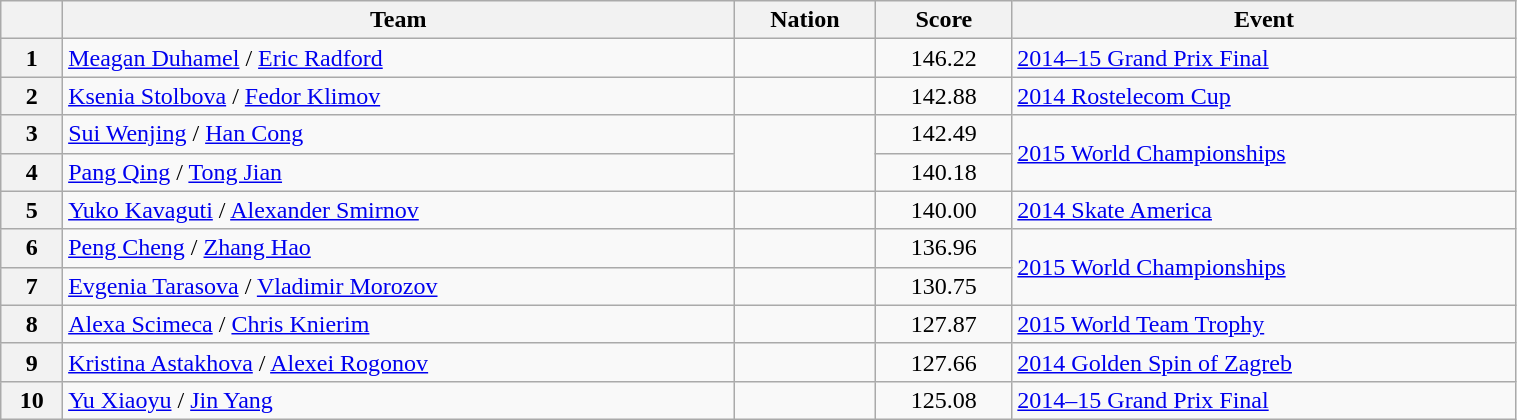<table class="wikitable sortable" style="text-align:left; width:80%">
<tr>
<th scope="col"></th>
<th scope="col">Team</th>
<th scope="col">Nation</th>
<th scope="col">Score</th>
<th scope="col">Event</th>
</tr>
<tr>
<th scope="row">1</th>
<td><a href='#'>Meagan Duhamel</a> / <a href='#'>Eric Radford</a></td>
<td></td>
<td style="text-align:center;">146.22</td>
<td><a href='#'>2014–15 Grand Prix Final</a></td>
</tr>
<tr>
<th scope="row">2</th>
<td><a href='#'>Ksenia Stolbova</a> / <a href='#'>Fedor Klimov</a></td>
<td></td>
<td style="text-align:center;">142.88</td>
<td><a href='#'>2014 Rostelecom Cup</a></td>
</tr>
<tr>
<th scope="row">3</th>
<td><a href='#'>Sui Wenjing</a> / <a href='#'>Han Cong</a></td>
<td rowspan="2"></td>
<td style="text-align:center;">142.49</td>
<td rowspan="2"><a href='#'>2015 World Championships</a></td>
</tr>
<tr>
<th scope="row">4</th>
<td><a href='#'>Pang Qing</a> / <a href='#'>Tong Jian</a></td>
<td style="text-align:center;">140.18</td>
</tr>
<tr>
<th scope="row">5</th>
<td><a href='#'>Yuko Kavaguti</a> / <a href='#'>Alexander Smirnov</a></td>
<td></td>
<td style="text-align:center;">140.00</td>
<td><a href='#'>2014 Skate America</a></td>
</tr>
<tr>
<th scope="row">6</th>
<td><a href='#'>Peng Cheng</a> / <a href='#'>Zhang Hao</a></td>
<td></td>
<td style="text-align:center;">136.96</td>
<td rowspan="2"><a href='#'>2015 World Championships</a></td>
</tr>
<tr>
<th scope="row">7</th>
<td><a href='#'>Evgenia Tarasova</a> / <a href='#'>Vladimir Morozov</a></td>
<td></td>
<td style="text-align:center;">130.75</td>
</tr>
<tr>
<th scope="row">8</th>
<td><a href='#'>Alexa Scimeca</a> / <a href='#'>Chris Knierim</a></td>
<td></td>
<td style="text-align:center;">127.87</td>
<td><a href='#'>2015 World Team Trophy</a></td>
</tr>
<tr>
<th scope="row">9</th>
<td><a href='#'>Kristina Astakhova</a> / <a href='#'>Alexei Rogonov</a></td>
<td></td>
<td style="text-align:center;">127.66</td>
<td><a href='#'>2014 Golden Spin of Zagreb</a></td>
</tr>
<tr>
<th scope="row">10</th>
<td><a href='#'>Yu Xiaoyu</a> / <a href='#'>Jin Yang</a></td>
<td></td>
<td style="text-align:center;">125.08</td>
<td><a href='#'>2014–15 Grand Prix Final</a></td>
</tr>
</table>
